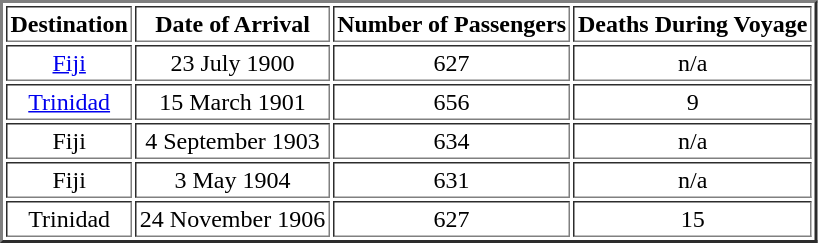<table border ="2" cellpadding ="2">
<tr ---- align="center">
<th>Destination</th>
<th>Date of Arrival</th>
<th>Number of Passengers</th>
<th>Deaths During Voyage</th>
</tr>
<tr ---- align="center">
<td><a href='#'>Fiji</a></td>
<td>23 July 1900</td>
<td>627</td>
<td>n/a</td>
</tr>
<tr ---- align="center">
<td><a href='#'>Trinidad</a></td>
<td>15 March 1901</td>
<td>656</td>
<td>9</td>
</tr>
<tr ---- align="center">
<td>Fiji</td>
<td>4 September 1903</td>
<td>634</td>
<td>n/a</td>
</tr>
<tr ---- align="center">
<td>Fiji</td>
<td>3 May 1904</td>
<td>631</td>
<td>n/a</td>
</tr>
<tr ---- align="center">
<td>Trinidad</td>
<td>24 November 1906</td>
<td>627</td>
<td>15</td>
</tr>
</table>
